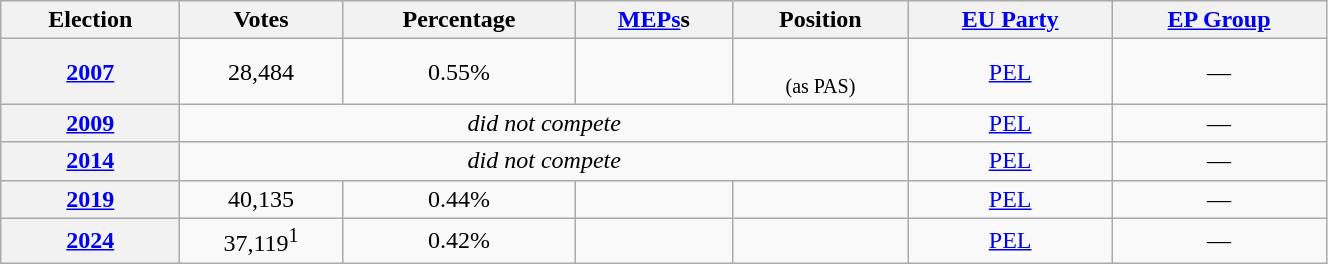<table class=wikitable style="text-align: right;" width=70%>
<tr>
<th>Election</th>
<th>Votes</th>
<th>Percentage</th>
<th><a href='#'>MEPs</a>s</th>
<th>Position</th>
<th><a href='#'>EU Party</a></th>
<th><a href='#'>EP Group</a></th>
</tr>
<tr style="text-align:center;">
<th><a href='#'>2007</a></th>
<td>28,484</td>
<td>0.55%</td>
<td></td>
<td><br><small>(as PAS)</small></td>
<td><a href='#'>PEL</a></td>
<td>—</td>
</tr>
<tr style="text-align:center;">
<th><a href='#'>2009</a></th>
<td colspan=4><em>did not compete</em></td>
<td><a href='#'>PEL</a></td>
<td>—</td>
</tr>
<tr style="text-align:center;">
<th><a href='#'>2014</a></th>
<td colspan=4><em>did not compete</em></td>
<td><a href='#'>PEL</a></td>
<td>—</td>
</tr>
<tr style="text-align:center;">
<th><a href='#'>2019</a></th>
<td>40,135</td>
<td>0.44%</td>
<td></td>
<td></td>
<td><a href='#'>PEL</a></td>
<td>—</td>
</tr>
<tr style="text-align:center;">
<th><a href='#'>2024</a></th>
<td>37,119<sup>1</sup></td>
<td>0.42%</td>
<td></td>
<td></td>
<td><a href='#'>PEL</a></td>
<td>—</td>
</tr>
</table>
